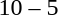<table style="text-align:center">
<tr>
<th width=200></th>
<th width=100></th>
<th width=200></th>
</tr>
<tr>
<td align=right><strong></strong></td>
<td>10 – 5</td>
<td align=left></td>
</tr>
</table>
